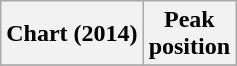<table class="wikitable plainrowheaders" style="text-align:center">
<tr>
<th>Chart (2014)</th>
<th>Peak<br>position</th>
</tr>
<tr>
</tr>
</table>
